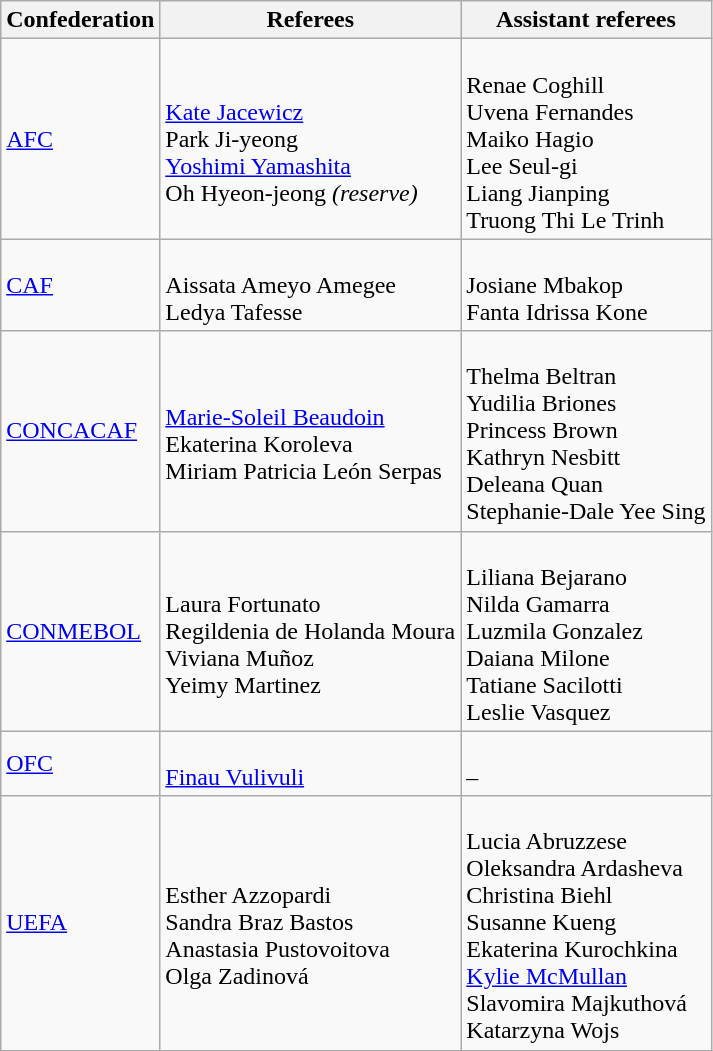<table class="wikitable">
<tr>
<th>Confederation</th>
<th>Referees</th>
<th>Assistant referees</th>
</tr>
<tr>
<td><a href='#'>AFC</a></td>
<td><br> <a href='#'>Kate Jacewicz</a><br>
 Park Ji-yeong<br>
 <a href='#'>Yoshimi Yamashita</a><br>
 Oh Hyeon-jeong <em>(reserve)</em></td>
<td><br> Renae Coghill<br>
 Uvena Fernandes<br>
 Maiko Hagio<br>
 Lee Seul-gi<br>
 Liang Jianping<br>
 Truong Thi Le Trinh</td>
</tr>
<tr>
<td><a href='#'>CAF</a></td>
<td><br> Aissata Ameyo Amegee<br>
 Ledya Tafesse</td>
<td><br> Josiane Mbakop<br>
 Fanta Idrissa Kone</td>
</tr>
<tr>
<td><a href='#'>CONCACAF</a></td>
<td><br> <a href='#'>Marie-Soleil Beaudoin</a><br>
 Ekaterina Koroleva<br>
 Miriam Patricia León Serpas</td>
<td><br> Thelma Beltran<br>
 Yudilia Briones<br>
 Princess Brown<br>
 Kathryn Nesbitt<br>
 Deleana Quan<br>
 Stephanie-Dale Yee Sing</td>
</tr>
<tr>
<td><a href='#'>CONMEBOL</a></td>
<td><br> Laura Fortunato<br>
 Regildenia de Holanda Moura<br>
 Viviana Muñoz<br>
 Yeimy Martinez</td>
<td><br> Liliana Bejarano<br>
 Nilda Gamarra<br>
 Luzmila Gonzalez<br>
 Daiana Milone<br>
 Tatiane Sacilotti<br>
 Leslie Vasquez</td>
</tr>
<tr>
<td><a href='#'>OFC</a></td>
<td><br> <a href='#'>Finau Vulivuli</a></td>
<td><br>–</td>
</tr>
<tr>
<td><a href='#'>UEFA</a></td>
<td><br> Esther Azzopardi<br>
 Sandra Braz Bastos<br>
 Anastasia Pustovoitova<br>
 Olga Zadinová</td>
<td><br> Lucia Abruzzese<br>
 Oleksandra Ardasheva<br>
 Christina Biehl<br>
 Susanne Kueng<br>
 Ekaterina Kurochkina<br>
 <a href='#'>Kylie McMullan</a><br>
 Slavomira Majkuthová<br>
 Katarzyna Wojs</td>
</tr>
</table>
